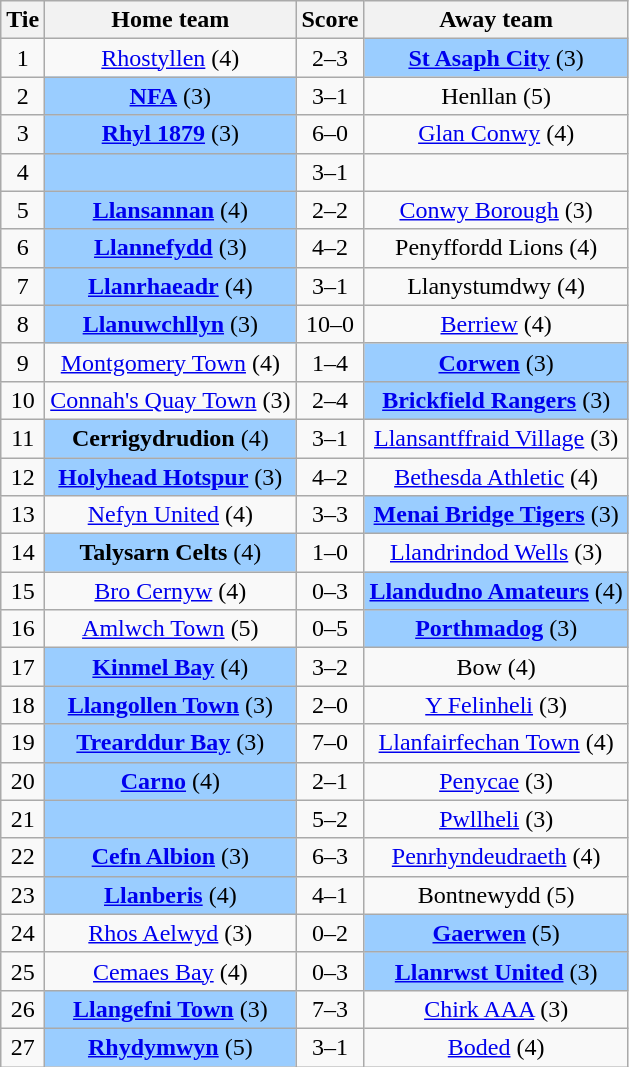<table class="wikitable" style="text-align:center">
<tr>
<th>Tie</th>
<th>Home team</th>
<th>Score</th>
<th>Away team</th>
</tr>
<tr>
<td>1</td>
<td><a href='#'>Rhostyllen</a> (4)</td>
<td>2–3</td>
<td style="background:#9acdff;"><strong><a href='#'>St Asaph City</a></strong> (3)</td>
</tr>
<tr>
<td>2</td>
<td style="background:#9acdff;"><strong><a href='#'>NFA</a></strong> (3)</td>
<td>3–1</td>
<td>Henllan (5)</td>
</tr>
<tr>
<td>3</td>
<td style="background:#9acdff;"><strong><a href='#'>Rhyl 1879</a></strong> (3)</td>
<td>6–0</td>
<td><a href='#'>Glan Conwy</a> (4)</td>
</tr>
<tr>
<td>4</td>
<td style="background:#9acdff;"></td>
<td>3–1</td>
<td></td>
</tr>
<tr>
<td>5</td>
<td style="background:#9acdff;"><strong><a href='#'>Llansannan</a></strong> (4)</td>
<td>2–2 </td>
<td><a href='#'>Conwy Borough</a> (3)</td>
</tr>
<tr>
<td>6</td>
<td style="background:#9acdff;"><strong><a href='#'>Llannefydd</a></strong> (3)</td>
<td>4–2</td>
<td>Penyffordd Lions (4)</td>
</tr>
<tr>
<td>7</td>
<td style="background:#9acdff;"><strong><a href='#'>Llanrhaeadr</a></strong> (4)</td>
<td>3–1</td>
<td>Llanystumdwy (4)</td>
</tr>
<tr>
<td>8</td>
<td style="background:#9acdff;"><strong><a href='#'>Llanuwchllyn</a></strong> (3)</td>
<td>10–0</td>
<td><a href='#'>Berriew</a> (4)</td>
</tr>
<tr>
<td>9</td>
<td><a href='#'>Montgomery Town</a> (4)</td>
<td>1–4</td>
<td style="background:#9acdff;"><strong><a href='#'>Corwen</a></strong> (3)</td>
</tr>
<tr>
<td>10</td>
<td><a href='#'>Connah's Quay Town</a> (3)</td>
<td>2–4</td>
<td style="background:#9acdff;"><strong><a href='#'>Brickfield Rangers</a></strong> (3)</td>
</tr>
<tr>
<td>11</td>
<td style="background:#9acdff;"><strong>Cerrigydrudion</strong> (4)</td>
<td>3–1</td>
<td><a href='#'>Llansantffraid Village</a> (3)</td>
</tr>
<tr>
<td>12</td>
<td style="background:#9acdff;"><strong><a href='#'>Holyhead Hotspur</a></strong> (3)</td>
<td>4–2</td>
<td><a href='#'>Bethesda Athletic</a> (4)</td>
</tr>
<tr>
<td>13</td>
<td><a href='#'>Nefyn United</a> (4)</td>
<td>3–3 </td>
<td style="background:#9acdff;"><strong><a href='#'>Menai Bridge Tigers</a></strong> (3)</td>
</tr>
<tr>
<td>14</td>
<td style="background:#9acdff;"><strong>Talysarn Celts</strong> (4)</td>
<td>1–0</td>
<td><a href='#'>Llandrindod Wells</a> (3)</td>
</tr>
<tr>
<td>15</td>
<td><a href='#'>Bro Cernyw</a> (4)</td>
<td>0–3</td>
<td style="background:#9acdff;"><strong><a href='#'>Llandudno Amateurs</a></strong> (4)</td>
</tr>
<tr>
<td>16</td>
<td><a href='#'>Amlwch Town</a> (5)</td>
<td>0–5</td>
<td style="background:#9acdff;"><strong><a href='#'>Porthmadog</a></strong> (3)</td>
</tr>
<tr>
<td>17</td>
<td style="background:#9acdff;"><strong><a href='#'>Kinmel Bay</a></strong> (4)</td>
<td>3–2</td>
<td>Bow (4)</td>
</tr>
<tr>
<td>18</td>
<td style="background:#9acdff;"><strong><a href='#'>Llangollen Town</a></strong> (3)</td>
<td>2–0</td>
<td><a href='#'>Y Felinheli</a> (3)</td>
</tr>
<tr>
<td>19</td>
<td style="background:#9acdff;"><strong><a href='#'>Trearddur Bay</a></strong> (3)</td>
<td>7–0</td>
<td><a href='#'>Llanfairfechan Town</a> (4)</td>
</tr>
<tr>
<td>20</td>
<td style="background:#9acdff;"><strong><a href='#'>Carno</a></strong> (4)</td>
<td>2–1</td>
<td><a href='#'>Penycae</a> (3)</td>
</tr>
<tr>
<td>21</td>
<td style="background:#9acdff;"></td>
<td>5–2</td>
<td><a href='#'>Pwllheli</a> (3)</td>
</tr>
<tr>
<td>22</td>
<td style="background:#9acdff;"><strong><a href='#'>Cefn Albion</a></strong> (3)</td>
<td>6–3</td>
<td><a href='#'>Penrhyndeudraeth</a> (4)</td>
</tr>
<tr>
<td>23</td>
<td style="background:#9acdff;"><strong><a href='#'>Llanberis</a></strong> (4)</td>
<td>4–1</td>
<td>Bontnewydd (5)</td>
</tr>
<tr>
<td>24</td>
<td><a href='#'>Rhos Aelwyd</a> (3)</td>
<td>0–2</td>
<td style="background:#9acdff;"><strong><a href='#'>Gaerwen</a></strong> (5)</td>
</tr>
<tr>
<td>25</td>
<td><a href='#'>Cemaes Bay</a> (4)</td>
<td>0–3</td>
<td style="background:#9acdff;"><strong><a href='#'>Llanrwst United</a></strong> (3)</td>
</tr>
<tr>
<td>26</td>
<td style="background:#9acdff;"><strong><a href='#'>Llangefni Town</a></strong> (3)</td>
<td>7–3</td>
<td><a href='#'>Chirk AAA</a> (3)</td>
</tr>
<tr>
<td>27</td>
<td style="background:#9acdff;"><strong><a href='#'>Rhydymwyn</a></strong> (5)</td>
<td>3–1</td>
<td><a href='#'>Boded</a> (4)</td>
</tr>
</table>
